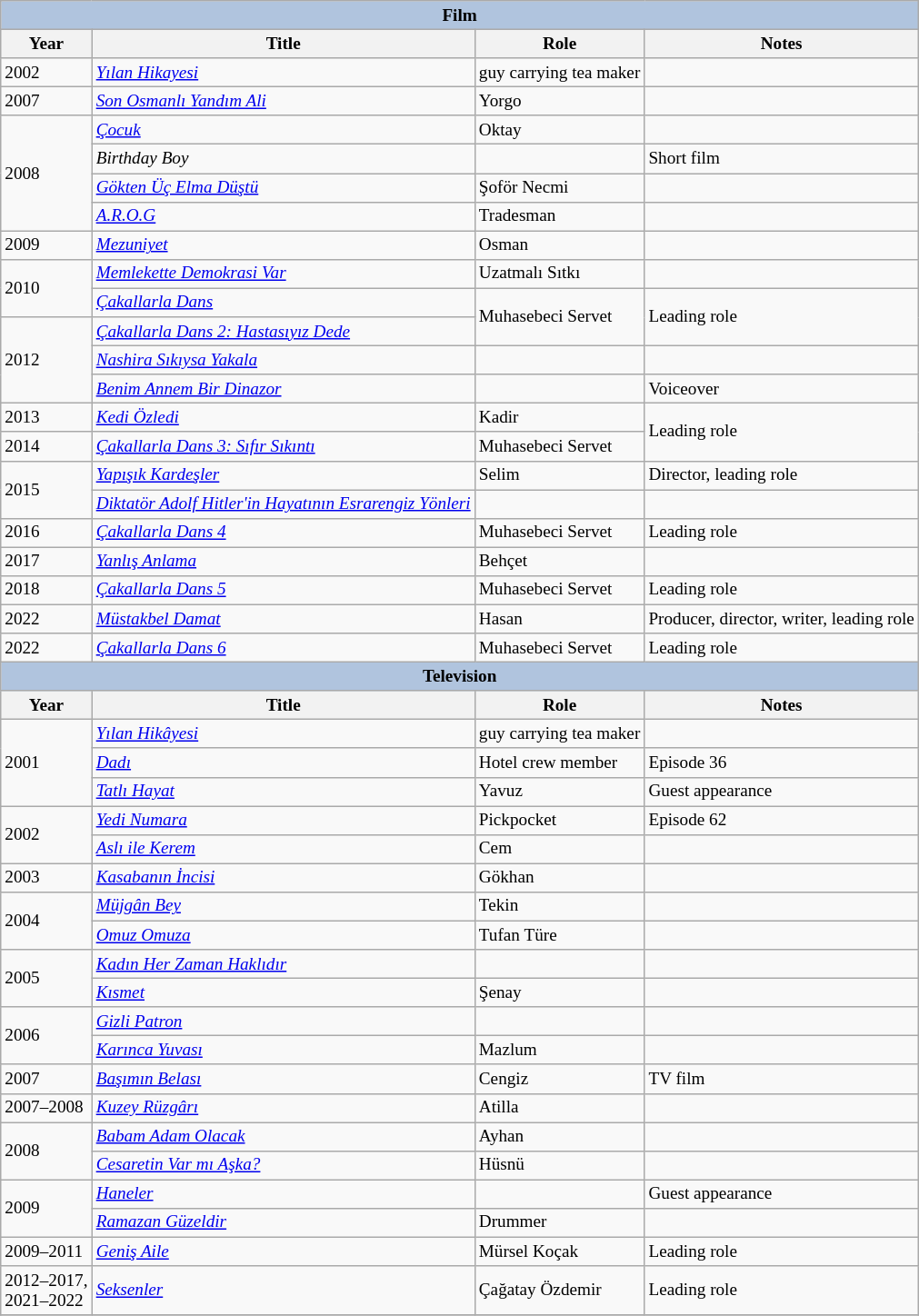<table class="wikitable" style="font-size: 80%;">
<tr>
<th colspan="4" style="background:LightSteelBlue">Film</th>
</tr>
<tr>
<th>Year</th>
<th>Title</th>
<th>Role</th>
<th>Notes</th>
</tr>
<tr>
<td>2002</td>
<td><em><a href='#'>Yılan Hikayesi</a></em></td>
<td>guy carrying tea maker</td>
<td></td>
</tr>
<tr>
<td>2007</td>
<td><em><a href='#'>Son Osmanlı Yandım Ali</a></em></td>
<td>Yorgo</td>
<td></td>
</tr>
<tr>
<td rowspan="4">2008</td>
<td><em><a href='#'>Çocuk</a></em></td>
<td>Oktay</td>
<td></td>
</tr>
<tr>
<td><em>Birthday Boy</em></td>
<td></td>
<td>Short film</td>
</tr>
<tr>
<td><em><a href='#'>Gökten Üç Elma Düştü</a></em></td>
<td>Şoför Necmi</td>
<td></td>
</tr>
<tr>
<td><em><a href='#'>A.R.O.G</a></em></td>
<td>Tradesman</td>
<td></td>
</tr>
<tr>
<td>2009</td>
<td><em><a href='#'>Mezuniyet</a></em></td>
<td>Osman</td>
<td></td>
</tr>
<tr>
<td rowspan="2">2010</td>
<td><em><a href='#'>Memlekette Demokrasi Var</a></em></td>
<td>Uzatmalı Sıtkı</td>
<td></td>
</tr>
<tr>
<td><em><a href='#'>Çakallarla Dans</a></em></td>
<td rowspan="2">Muhasebeci Servet</td>
<td rowspan="2">Leading role</td>
</tr>
<tr>
<td rowspan="3">2012</td>
<td><em><a href='#'>Çakallarla Dans 2: Hastasıyız Dede</a></em></td>
</tr>
<tr>
<td><em><a href='#'>Nashira Sıkıysa Yakala</a></em></td>
<td></td>
<td></td>
</tr>
<tr>
<td><em><a href='#'>Benim Annem Bir Dinazor</a></em></td>
<td></td>
<td>Voiceover</td>
</tr>
<tr>
<td>2013</td>
<td><em><a href='#'>Kedi Özledi</a></em></td>
<td>Kadir</td>
<td rowspan="2">Leading role</td>
</tr>
<tr>
<td>2014</td>
<td><em><a href='#'>Çakallarla Dans 3: Sıfır Sıkıntı</a></em></td>
<td>Muhasebeci Servet</td>
</tr>
<tr>
<td rowspan="2">2015</td>
<td><em><a href='#'>Yapışık Kardeşler</a></em></td>
<td>Selim</td>
<td>Director, leading role</td>
</tr>
<tr>
<td><em><a href='#'>Diktatör Adolf Hitler'in Hayatının Esrarengiz Yönleri</a></em></td>
<td></td>
<td></td>
</tr>
<tr>
<td>2016</td>
<td><em><a href='#'>Çakallarla Dans 4</a></em></td>
<td>Muhasebeci Servet</td>
<td>Leading role</td>
</tr>
<tr>
<td>2017</td>
<td><em><a href='#'>Yanlış Anlama</a></em></td>
<td>Behçet</td>
<td></td>
</tr>
<tr>
<td>2018</td>
<td><em><a href='#'>Çakallarla Dans 5</a></em></td>
<td>Muhasebeci Servet</td>
<td>Leading role</td>
</tr>
<tr>
<td>2022</td>
<td><em><a href='#'>Müstakbel Damat</a></em></td>
<td>Hasan</td>
<td>Producer, director, writer, leading role</td>
</tr>
<tr>
<td>2022</td>
<td><em><a href='#'>Çakallarla Dans 6</a></em></td>
<td>Muhasebeci Servet</td>
<td>Leading role</td>
</tr>
<tr>
<th colspan="4" style="background:LightSteelBlue">Television</th>
</tr>
<tr>
<th>Year</th>
<th>Title</th>
<th>Role</th>
<th>Notes</th>
</tr>
<tr>
<td rowspan="3">2001</td>
<td><em><a href='#'>Yılan Hikâyesi</a></em></td>
<td>guy carrying tea maker</td>
<td></td>
</tr>
<tr>
<td><em><a href='#'>Dadı</a></em></td>
<td>Hotel crew member</td>
<td>Episode 36</td>
</tr>
<tr>
<td><em><a href='#'>Tatlı Hayat</a></em></td>
<td>Yavuz</td>
<td>Guest appearance</td>
</tr>
<tr>
<td rowspan="2">2002</td>
<td><em><a href='#'>Yedi Numara</a></em></td>
<td>Pickpocket</td>
<td>Episode 62</td>
</tr>
<tr>
<td><em><a href='#'>Aslı ile Kerem</a></em></td>
<td>Cem</td>
<td></td>
</tr>
<tr>
<td>2003</td>
<td><em><a href='#'>Kasabanın İncisi</a></em></td>
<td>Gökhan</td>
<td></td>
</tr>
<tr>
<td rowspan="2">2004</td>
<td><em><a href='#'>Müjgân Bey</a></em></td>
<td>Tekin</td>
<td></td>
</tr>
<tr>
<td><em><a href='#'>Omuz Omuza</a></em></td>
<td>Tufan Türe</td>
<td></td>
</tr>
<tr>
<td rowspan="2">2005</td>
<td><em><a href='#'>Kadın Her Zaman Haklıdır</a></em></td>
<td></td>
<td></td>
</tr>
<tr>
<td><em><a href='#'>Kısmet</a></em></td>
<td>Şenay</td>
<td></td>
</tr>
<tr>
<td rowspan="2">2006</td>
<td><em><a href='#'>Gizli Patron</a></em></td>
<td></td>
<td></td>
</tr>
<tr>
<td><em><a href='#'>Karınca Yuvası</a></em></td>
<td>Mazlum</td>
<td></td>
</tr>
<tr>
<td>2007</td>
<td><em><a href='#'>Başımın Belası</a></em></td>
<td>Cengiz</td>
<td>TV film</td>
</tr>
<tr>
<td>2007–2008</td>
<td><em><a href='#'>Kuzey Rüzgârı</a></em></td>
<td>Atilla</td>
<td></td>
</tr>
<tr>
<td rowspan="2">2008</td>
<td><em><a href='#'>Babam Adam Olacak</a></em></td>
<td>Ayhan</td>
<td></td>
</tr>
<tr>
<td><em><a href='#'>Cesaretin Var mı Aşka?</a></em></td>
<td>Hüsnü</td>
<td></td>
</tr>
<tr>
<td rowspan="2">2009</td>
<td><em><a href='#'>Haneler</a></em></td>
<td></td>
<td>Guest appearance</td>
</tr>
<tr>
<td><em><a href='#'>Ramazan Güzeldir</a></em></td>
<td>Drummer</td>
<td></td>
</tr>
<tr>
<td>2009–2011</td>
<td><em><a href='#'>Geniş Aile</a></em></td>
<td>Mürsel Koçak</td>
<td>Leading role</td>
</tr>
<tr>
<td>2012–2017,<br>2021–2022</td>
<td><em><a href='#'>Seksenler</a></em></td>
<td>Çağatay Özdemir</td>
<td>Leading role</td>
</tr>
<tr>
</tr>
</table>
